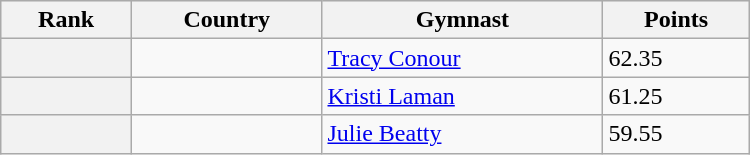<table class="wikitable" width=500>
<tr bgcolor="#efefef">
<th>Rank</th>
<th>Country</th>
<th>Gymnast</th>
<th>Points</th>
</tr>
<tr>
<th></th>
<td></td>
<td><a href='#'>Tracy Conour</a></td>
<td>62.35</td>
</tr>
<tr>
<th></th>
<td></td>
<td><a href='#'>Kristi Laman</a></td>
<td>61.25</td>
</tr>
<tr>
<th></th>
<td></td>
<td><a href='#'>Julie Beatty</a></td>
<td>59.55</td>
</tr>
</table>
